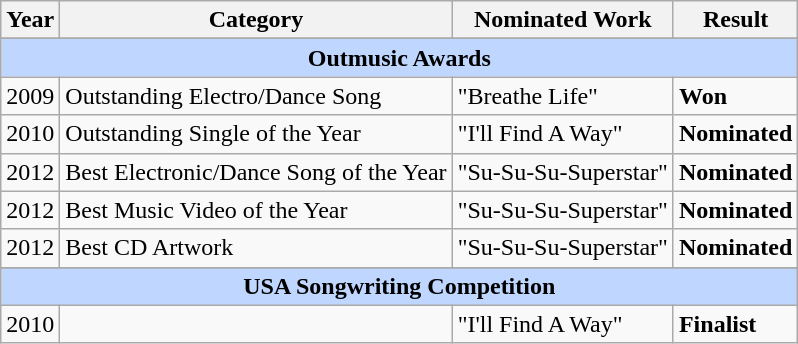<table class="wikitable">
<tr ---- bgcolor="#ebf5ff">
<th>Year</th>
<th>Category</th>
<th>Nominated Work</th>
<th>Result</th>
</tr>
<tr>
</tr>
<tr ---- bgcolor="#bfd7ff">
<td colspan=6 align=center><strong>Outmusic Awards</strong></td>
</tr>
<tr>
<td>2009</td>
<td>Outstanding Electro/Dance Song</td>
<td>"Breathe Life"</td>
<td><strong>Won</strong></td>
</tr>
<tr>
<td>2010</td>
<td>Outstanding Single of the Year</td>
<td>"I'll Find A Way"</td>
<td><strong>Nominated</strong></td>
</tr>
<tr>
<td>2012</td>
<td>Best Electronic/Dance Song of the Year</td>
<td>"Su-Su-Su-Superstar"</td>
<td><strong>Nominated</strong></td>
</tr>
<tr>
<td>2012</td>
<td>Best Music Video of the Year</td>
<td>"Su-Su-Su-Superstar"</td>
<td><strong>Nominated</strong></td>
</tr>
<tr>
<td>2012</td>
<td>Best CD Artwork</td>
<td>"Su-Su-Su-Superstar"</td>
<td><strong>Nominated</strong></td>
</tr>
<tr>
</tr>
<tr ---- bgcolor="#bfd7ff">
<td colspan=6 align=center><strong>USA Songwriting Competition</strong></td>
</tr>
<tr>
<td>2010</td>
<td></td>
<td>"I'll Find A Way"</td>
<td><strong>Finalist</strong></td>
</tr>
</table>
